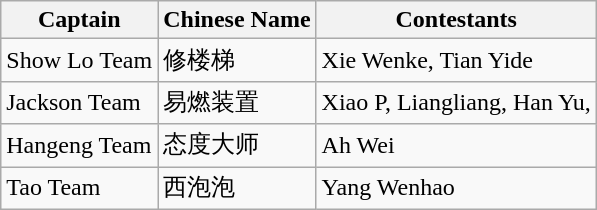<table class="wikitable">
<tr>
<th>Captain</th>
<th>Chinese Name</th>
<th>Contestants</th>
</tr>
<tr>
<td>Show Lo Team</td>
<td>修楼梯</td>
<td>Xie Wenke, Tian Yide</td>
</tr>
<tr>
<td>Jackson Team</td>
<td>易燃装置</td>
<td>Xiao P, Liangliang, Han Yu,</td>
</tr>
<tr>
<td>Hangeng Team</td>
<td>态度大师</td>
<td>Ah Wei</td>
</tr>
<tr>
<td>Tao Team</td>
<td>西泡泡</td>
<td>Yang Wenhao</td>
</tr>
</table>
